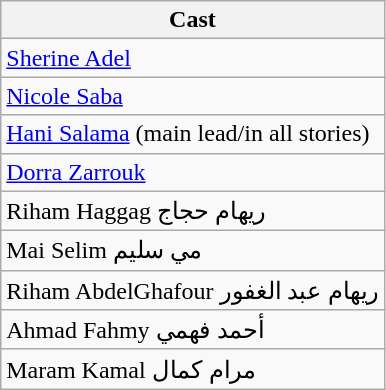<table class="wikitable">
<tr>
<th>Cast</th>
</tr>
<tr>
<td><a href='#'>Sherine Adel</a></td>
</tr>
<tr>
<td><a href='#'>Nicole Saba</a></td>
</tr>
<tr>
<td><a href='#'>Hani Salama</a> (main lead/in all stories)</td>
</tr>
<tr>
<td><a href='#'>Dorra Zarrouk</a></td>
</tr>
<tr>
<td>Riham Haggag ريهام حجاج</td>
</tr>
<tr>
<td>Mai Selim مي سليم</td>
</tr>
<tr>
<td>Riham AbdelGhafour ريهام عبد الغفور</td>
</tr>
<tr>
<td>Ahmad Fahmy أحمد فهمي</td>
</tr>
<tr>
<td>Maram Kamal مرام كمال</td>
</tr>
</table>
